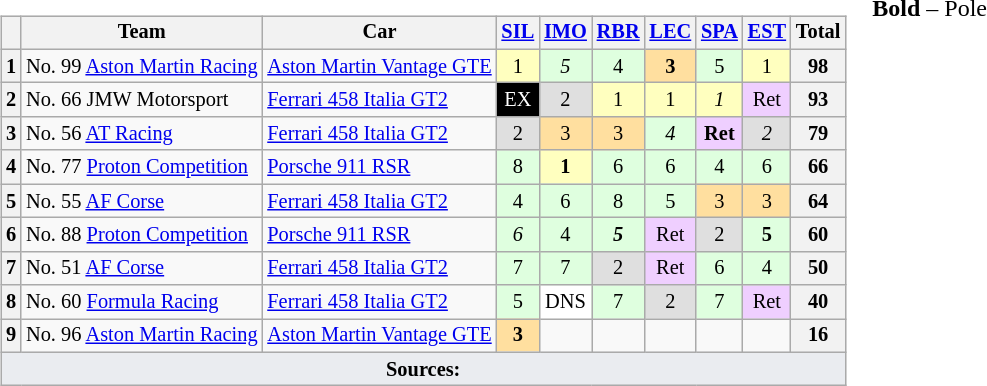<table>
<tr>
<td valign="top"><br><table class="wikitable" style="font-size: 85%; text-align:center">
<tr>
<th></th>
<th>Team</th>
<th>Car</th>
<th><a href='#'>SIL</a><br></th>
<th><a href='#'>IMO</a><br></th>
<th><a href='#'>RBR</a><br></th>
<th><a href='#'>LEC</a><br></th>
<th><a href='#'>SPA</a><br></th>
<th><a href='#'>EST</a><br></th>
<th>Total</th>
</tr>
<tr>
<th>1</th>
<td align=left> No. 99 <a href='#'>Aston Martin Racing</a></td>
<td align=left><a href='#'>Aston Martin Vantage GTE</a></td>
<td style="background:#ffffbf;">1</td>
<td style="background:#dfffdf;"><em>5</em></td>
<td style="background:#dfffdf;">4</td>
<td style="background:#ffdf9f;"><strong>3</strong></td>
<td style="background:#dfffdf;">5</td>
<td style="background:#ffffbf;">1</td>
<th>98</th>
</tr>
<tr>
<th>2</th>
<td align=left> No. 66 JMW Motorsport</td>
<td align=left><a href='#'>Ferrari 458 Italia GT2</a></td>
<td style="background:#000000; color:white;">EX</td>
<td style="background:#dfdfdf;">2</td>
<td style="background:#ffffbf;">1</td>
<td style="background:#ffffbf;">1</td>
<td style="background:#ffffbf;"><em>1</em></td>
<td style="background:#efcfff;">Ret</td>
<th>93</th>
</tr>
<tr>
<th>3</th>
<td align=left> No. 56 <a href='#'>AT Racing</a></td>
<td align=left><a href='#'>Ferrari 458 Italia GT2</a></td>
<td style="background:#dfdfdf;">2</td>
<td style="background:#ffdf9f;">3</td>
<td style="background:#ffdf9f;">3</td>
<td style="background:#dfffdf;"><em>4</em></td>
<td style="background:#efcfff;"><strong>Ret</strong></td>
<td style="background:#dfdfdf;"><em>2</em></td>
<th>79</th>
</tr>
<tr>
<th>4</th>
<td align=left> No. 77 <a href='#'>Proton Competition</a></td>
<td align=left><a href='#'>Porsche 911 RSR</a></td>
<td style="background:#dfffdf;">8</td>
<td style="background:#ffffbf;"><strong>1</strong></td>
<td style="background:#dfffdf;">6</td>
<td style="background:#dfffdf;">6</td>
<td style="background:#dfffdf;">4</td>
<td style="background:#dfffdf;">6</td>
<th>66</th>
</tr>
<tr>
<th>5</th>
<td align=left> No. 55 <a href='#'>AF Corse</a></td>
<td align=left><a href='#'>Ferrari 458 Italia GT2</a></td>
<td style="background:#dfffdf;">4</td>
<td style="background:#dfffdf;">6</td>
<td style="background:#dfffdf;">8</td>
<td style="background:#dfffdf;">5</td>
<td style="background:#ffdf9f;">3</td>
<td style="background:#ffdf9f;">3</td>
<th>64</th>
</tr>
<tr>
<th>6</th>
<td align=left> No. 88 <a href='#'>Proton Competition</a></td>
<td align=left><a href='#'>Porsche 911 RSR</a></td>
<td style="background:#dfffdf;"><em>6</em></td>
<td style="background:#dfffdf;">4</td>
<td style="background:#dfffdf;"><strong><em>5</em></strong></td>
<td style="background:#efcfff;">Ret</td>
<td style="background:#dfdfdf;">2</td>
<td style="background:#dfffdf;"><strong>5</strong></td>
<th>60</th>
</tr>
<tr>
<th>7</th>
<td align=left> No. 51 <a href='#'>AF Corse</a></td>
<td align=left><a href='#'>Ferrari 458 Italia GT2</a></td>
<td style="background:#dfffdf;">7</td>
<td style="background:#dfffdf;">7</td>
<td style="background:#dfdfdf;">2</td>
<td style="background:#efcfff;">Ret</td>
<td style="background:#dfffdf;">6</td>
<td style="background:#dfffdf;">4</td>
<th>50</th>
</tr>
<tr>
<th>8</th>
<td align=left> No. 60 <a href='#'>Formula Racing</a></td>
<td align=left><a href='#'>Ferrari 458 Italia GT2</a></td>
<td style="background:#dfffdf;">5</td>
<td style="background:#ffffff;">DNS</td>
<td style="background:#dfffdf;">7</td>
<td style="background:#dfdfdf;">2</td>
<td style="background:#dfffdf;">7</td>
<td style="background:#efcfff;">Ret</td>
<th>40</th>
</tr>
<tr>
<th>9</th>
<td align=left> No. 96 <a href='#'>Aston Martin Racing</a></td>
<td align=left><a href='#'>Aston Martin Vantage GTE</a></td>
<td style="background:#ffdf9f;"><strong>3</strong></td>
<td></td>
<td></td>
<td></td>
<td></td>
<td></td>
<th>16</th>
</tr>
<tr class="sortbottom">
<td colspan="10" style="background-color:#EAECF0;text-align:center"><strong>Sources:</strong></td>
</tr>
</table>
</td>
<td valign="top"><br>
<span><strong>Bold</strong> – Pole<br></span></td>
</tr>
</table>
